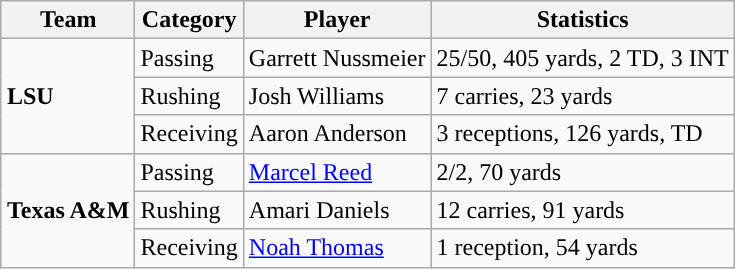<table class="wikitable" style="float: right;">
<tr>
<th>Team</th>
<th>Category</th>
<th>Player</th>
<th>Statistics</th>
</tr>
<tr>
<td rowspan=3><strong>LSU</strong></td>
<td>Passing</td>
<td>Garrett Nussmeier</td>
<td>25/50, 405 yards, 2 TD, 3 INT</td>
</tr>
<tr>
<td>Rushing</td>
<td>Josh Williams</td>
<td>7 carries, 23 yards</td>
</tr>
<tr>
<td>Receiving</td>
<td>Aaron Anderson</td>
<td>3 receptions, 126 yards, TD</td>
</tr>
<tr>
<td rowspan=3><strong>Texas A&M</strong></td>
<td>Passing</td>
<td><a href='#'>Marcel Reed</a></td>
<td>2/2, 70 yards</td>
</tr>
<tr>
<td>Rushing</td>
<td>Amari Daniels</td>
<td>12 carries, 91 yards</td>
</tr>
<tr>
<td>Receiving</td>
<td><a href='#'>Noah Thomas</a></td>
<td>1 reception, 54 yards</td>
</tr>
</table>
